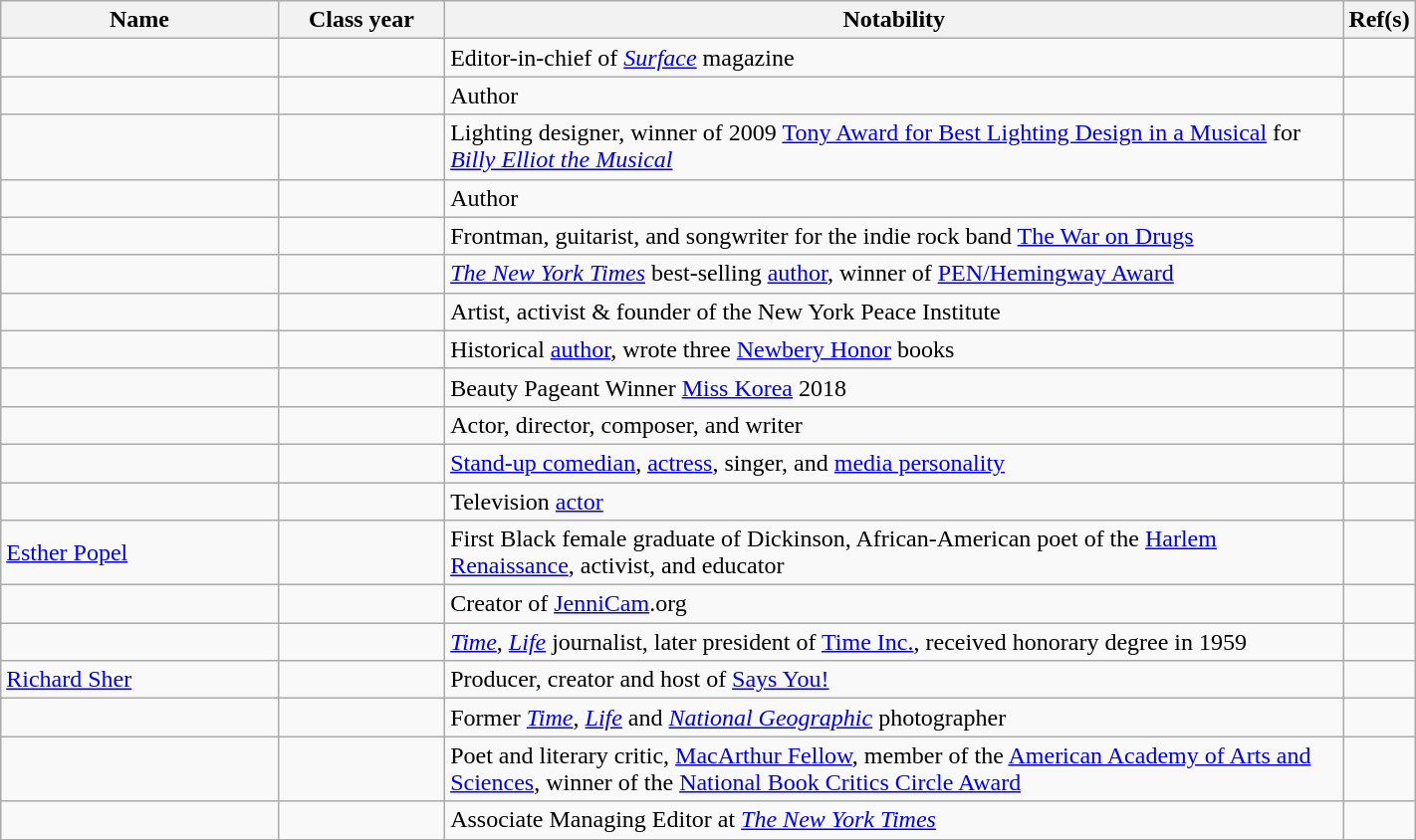<table class="wikitable sortable" style="width:75%;">
<tr valign="top">
<th style="width:20%;">Name</th>
<th style="width:12%;">Class year</th>
<th style="width:65%;" class="unsortable">Notability</th>
<th style="width:3%;" class="unsortable">Ref(s)</th>
</tr>
<tr valign="top">
<td></td>
<td></td>
<td>Editor-in-chief of <em><a href='#'>Surface</a></em> magazine</td>
<td></td>
</tr>
<tr>
<td></td>
<td></td>
<td>Author</td>
<td></td>
</tr>
<tr>
<td></td>
<td></td>
<td>Lighting designer, winner of 2009 <a href='#'>Tony Award for Best Lighting Design in a Musical</a> for <em><a href='#'>Billy Elliot the Musical</a></em></td>
<td></td>
</tr>
<tr>
<td></td>
<td></td>
<td>Author</td>
<td></td>
</tr>
<tr>
<td></td>
<td></td>
<td>Frontman, guitarist, and songwriter for the indie rock band <a href='#'>The War on Drugs</a></td>
<td></td>
</tr>
<tr>
<td></td>
<td></td>
<td><em><a href='#'>The New York Times</a></em> best-selling <a href='#'>author</a>, winner of <a href='#'>PEN/Hemingway Award</a></td>
<td></td>
</tr>
<tr>
<td></td>
<td></td>
<td>Artist, activist & founder of the New York Peace Institute</td>
<td></td>
</tr>
<tr>
<td></td>
<td></td>
<td>Historical <a href='#'>author</a>, wrote three <a href='#'>Newbery Honor</a> books</td>
<td></td>
</tr>
<tr>
<td></td>
<td></td>
<td>Beauty Pageant Winner <a href='#'>Miss Korea</a> 2018</td>
<td></td>
</tr>
<tr>
<td></td>
<td></td>
<td>Actor, director, composer, and writer</td>
<td></td>
</tr>
<tr>
<td></td>
<td data-sort-value="00"></td>
<td><a href='#'>Stand-up comedian</a>, <a href='#'>actress</a>, singer, and <a href='#'>media personality</a></td>
<td></td>
</tr>
<tr>
<td></td>
<td></td>
<td>Television <a href='#'>actor</a></td>
<td></td>
</tr>
<tr>
<td><a href='#'>Esther Popel</a></td>
<td></td>
<td>First Black female graduate of Dickinson, African-American poet of the <a href='#'>Harlem Renaissance</a>, activist, and educator</td>
<td></td>
</tr>
<tr>
<td></td>
<td></td>
<td>Creator of <a href='#'>JenniCam</a>.org</td>
<td></td>
</tr>
<tr>
<td></td>
<td></td>
<td><em><a href='#'>Time</a></em>, <em><a href='#'>Life</a></em> journalist, later president of <a href='#'>Time Inc.</a>, received honorary degree in 1959</td>
<td></td>
</tr>
<tr>
<td><a href='#'>Richard Sher</a></td>
<td></td>
<td>Producer, creator and host of <a href='#'>Says You!</a></td>
<td></td>
</tr>
<tr>
<td></td>
<td></td>
<td>Former <em><a href='#'>Time</a></em>, <em><a href='#'>Life</a></em> and <em><a href='#'>National Geographic</a></em> photographer</td>
<td></td>
</tr>
<tr>
<td></td>
<td></td>
<td>Poet and literary critic, <a href='#'>MacArthur Fellow</a>, member of the <a href='#'>American Academy of Arts and Sciences</a>, winner of the <a href='#'>National Book Critics Circle Award</a></td>
<td></td>
</tr>
<tr>
<td></td>
<td></td>
<td>Associate Managing Editor at <em><a href='#'>The New York Times</a></em></td>
<td></td>
</tr>
<tr>
</tr>
</table>
